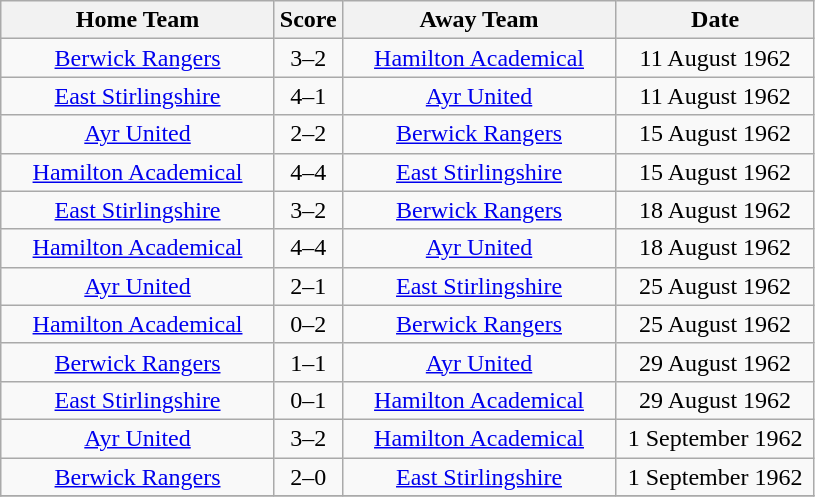<table class="wikitable" style="text-align:center;">
<tr>
<th width=175>Home Team</th>
<th width=20>Score</th>
<th width=175>Away Team</th>
<th width= 125>Date</th>
</tr>
<tr>
<td><a href='#'>Berwick Rangers</a></td>
<td>3–2</td>
<td><a href='#'>Hamilton Academical</a></td>
<td>11 August 1962</td>
</tr>
<tr>
<td><a href='#'>East Stirlingshire</a></td>
<td>4–1</td>
<td><a href='#'>Ayr United</a></td>
<td>11 August 1962</td>
</tr>
<tr>
<td><a href='#'>Ayr United</a></td>
<td>2–2</td>
<td><a href='#'>Berwick Rangers</a></td>
<td>15 August 1962</td>
</tr>
<tr>
<td><a href='#'>Hamilton Academical</a></td>
<td>4–4</td>
<td><a href='#'>East Stirlingshire</a></td>
<td>15 August 1962</td>
</tr>
<tr>
<td><a href='#'>East Stirlingshire</a></td>
<td>3–2</td>
<td><a href='#'>Berwick Rangers</a></td>
<td>18 August 1962</td>
</tr>
<tr>
<td><a href='#'>Hamilton Academical</a></td>
<td>4–4</td>
<td><a href='#'>Ayr United</a></td>
<td>18 August 1962</td>
</tr>
<tr>
<td><a href='#'>Ayr United</a></td>
<td>2–1</td>
<td><a href='#'>East Stirlingshire</a></td>
<td>25 August 1962</td>
</tr>
<tr>
<td><a href='#'>Hamilton Academical</a></td>
<td>0–2</td>
<td><a href='#'>Berwick Rangers</a></td>
<td>25 August 1962</td>
</tr>
<tr>
<td><a href='#'>Berwick Rangers</a></td>
<td>1–1</td>
<td><a href='#'>Ayr United</a></td>
<td>29 August 1962</td>
</tr>
<tr>
<td><a href='#'>East Stirlingshire</a></td>
<td>0–1</td>
<td><a href='#'>Hamilton Academical</a></td>
<td>29 August 1962</td>
</tr>
<tr>
<td><a href='#'>Ayr United</a></td>
<td>3–2</td>
<td><a href='#'>Hamilton Academical</a></td>
<td>1 September 1962</td>
</tr>
<tr>
<td><a href='#'>Berwick Rangers</a></td>
<td>2–0</td>
<td><a href='#'>East Stirlingshire</a></td>
<td>1 September 1962</td>
</tr>
<tr>
</tr>
</table>
